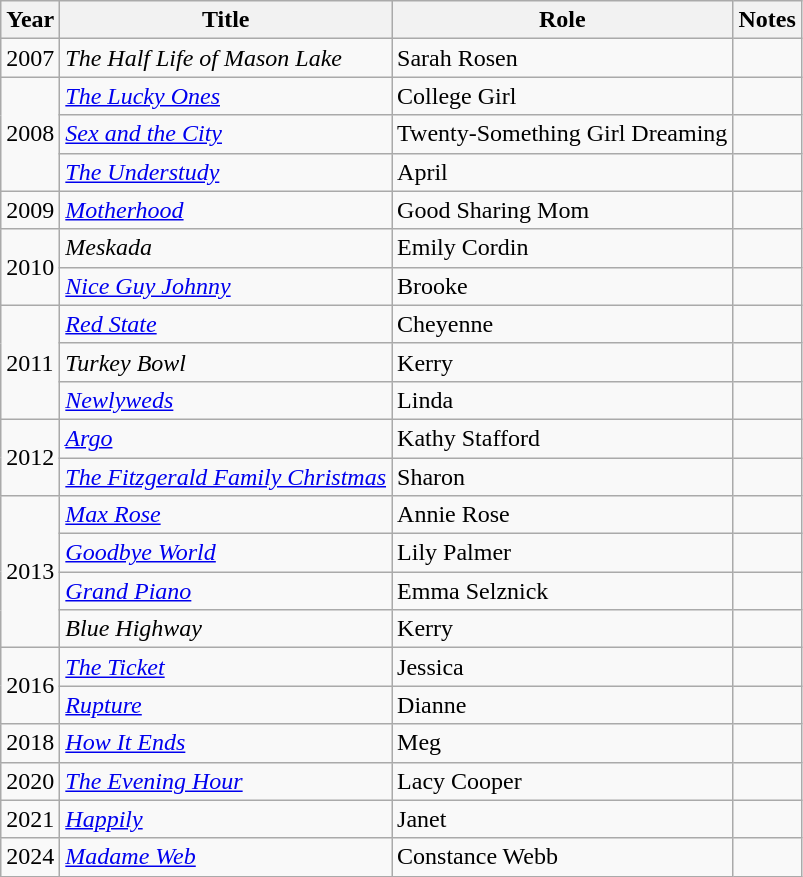<table class="wikitable">
<tr>
<th>Year</th>
<th>Title</th>
<th>Role</th>
<th>Notes</th>
</tr>
<tr>
<td>2007</td>
<td><em>The Half Life of Mason Lake</em></td>
<td>Sarah Rosen</td>
<td></td>
</tr>
<tr>
<td rowspan="3">2008</td>
<td><em><a href='#'>The Lucky Ones</a></em></td>
<td>College Girl</td>
<td></td>
</tr>
<tr>
<td><em><a href='#'>Sex and the City</a></em></td>
<td>Twenty-Something Girl Dreaming</td>
<td></td>
</tr>
<tr>
<td><em><a href='#'>The Understudy</a></em></td>
<td>April</td>
<td></td>
</tr>
<tr>
<td>2009</td>
<td><em><a href='#'>Motherhood</a></em></td>
<td>Good Sharing Mom</td>
<td></td>
</tr>
<tr>
<td rowspan="2">2010</td>
<td><em>Meskada</em></td>
<td>Emily Cordin</td>
<td></td>
</tr>
<tr>
<td><em><a href='#'>Nice Guy Johnny</a></em></td>
<td>Brooke</td>
<td></td>
</tr>
<tr>
<td rowspan="3">2011</td>
<td><em><a href='#'>Red State</a></em></td>
<td>Cheyenne</td>
<td></td>
</tr>
<tr>
<td><em>Turkey Bowl</em></td>
<td>Kerry</td>
<td></td>
</tr>
<tr>
<td><em><a href='#'>Newlyweds</a></em></td>
<td>Linda</td>
<td></td>
</tr>
<tr>
<td rowspan="2">2012</td>
<td><em><a href='#'>Argo</a></em></td>
<td>Kathy Stafford</td>
<td></td>
</tr>
<tr>
<td><em><a href='#'>The Fitzgerald Family Christmas</a></em></td>
<td>Sharon</td>
<td></td>
</tr>
<tr>
<td rowspan="4">2013</td>
<td><em><a href='#'>Max Rose</a></em></td>
<td>Annie Rose</td>
<td></td>
</tr>
<tr>
<td><em><a href='#'>Goodbye World</a></em></td>
<td>Lily Palmer</td>
<td></td>
</tr>
<tr>
<td><em><a href='#'>Grand Piano</a></em></td>
<td>Emma Selznick</td>
<td></td>
</tr>
<tr>
<td><em>Blue Highway</em></td>
<td>Kerry</td>
<td></td>
</tr>
<tr>
<td rowspan="2">2016</td>
<td><em><a href='#'>The Ticket</a></em></td>
<td>Jessica</td>
<td></td>
</tr>
<tr>
<td><em><a href='#'>Rupture</a></em></td>
<td>Dianne</td>
<td></td>
</tr>
<tr>
<td>2018</td>
<td><em><a href='#'>How It Ends</a></em></td>
<td>Meg</td>
<td></td>
</tr>
<tr>
<td>2020</td>
<td><em><a href='#'>The Evening Hour</a></em></td>
<td>Lacy Cooper</td>
<td></td>
</tr>
<tr>
<td>2021</td>
<td><em><a href='#'>Happily</a></em></td>
<td>Janet</td>
<td></td>
</tr>
<tr>
<td>2024</td>
<td><em><a href='#'>Madame Web</a></em></td>
<td>Constance Webb</td>
<td></td>
</tr>
</table>
